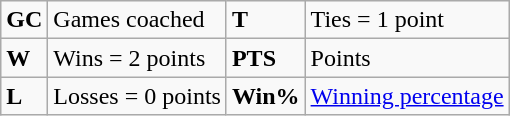<table class="wikitable">
<tr>
<td><strong>GC</strong></td>
<td>Games coached</td>
<td><strong>T</strong></td>
<td>Ties = 1 point</td>
</tr>
<tr>
<td><strong>W</strong></td>
<td>Wins = 2 points</td>
<td><strong>PTS</strong></td>
<td>Points</td>
</tr>
<tr>
<td><strong>L</strong></td>
<td>Losses = 0 points</td>
<td><strong>Win%</strong></td>
<td><a href='#'>Winning percentage</a></td>
</tr>
</table>
